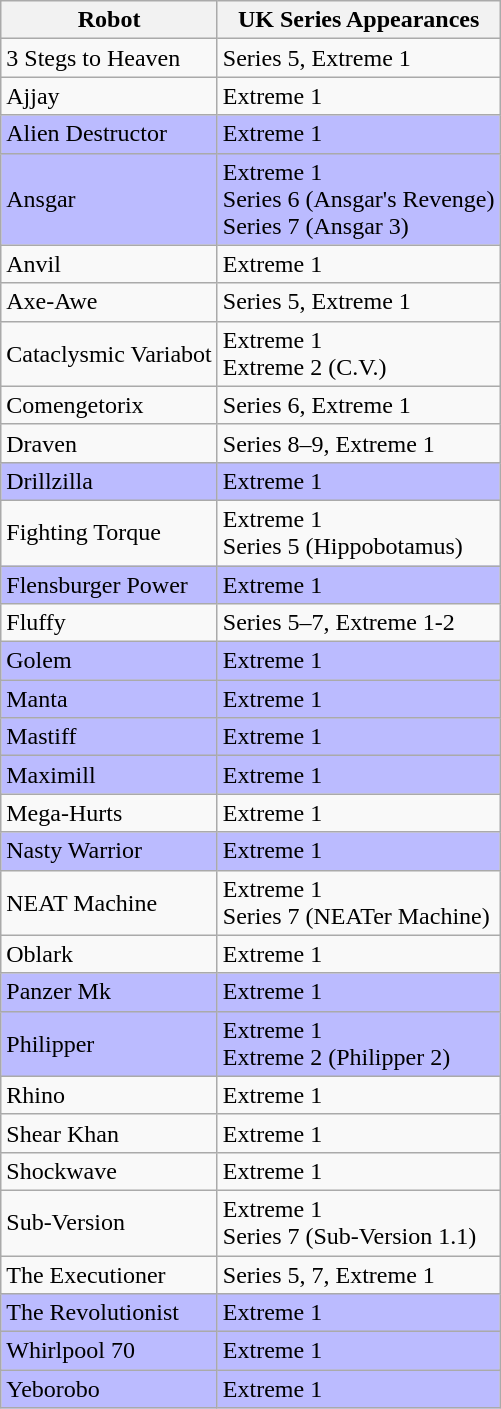<table class="wikitable">
<tr>
<th>Robot</th>
<th>UK Series Appearances</th>
</tr>
<tr>
<td>3 Stegs to Heaven</td>
<td>Series 5, Extreme 1</td>
</tr>
<tr>
<td>Ajjay</td>
<td>Extreme 1</td>
</tr>
<tr style="background: #BBF;">
<td>Alien Destructor</td>
<td>Extreme 1</td>
</tr>
<tr style="background: #BBF;">
<td>Ansgar</td>
<td>Extreme 1<br>Series 6 (Ansgar's Revenge)<br>Series 7 (Ansgar 3)</td>
</tr>
<tr>
<td>Anvil</td>
<td>Extreme 1</td>
</tr>
<tr>
<td>Axe-Awe</td>
<td>Series 5, Extreme 1</td>
</tr>
<tr>
<td>Cataclysmic Variabot</td>
<td>Extreme 1<br>Extreme 2 (C.V.)</td>
</tr>
<tr>
<td>Comengetorix</td>
<td>Series 6, Extreme 1</td>
</tr>
<tr>
<td>Draven</td>
<td>Series 8–9, Extreme 1</td>
</tr>
<tr style="background: #BBF;">
<td>Drillzilla</td>
<td>Extreme 1</td>
</tr>
<tr>
<td>Fighting Torque</td>
<td>Extreme 1<br>Series 5 (Hippobotamus)</td>
</tr>
<tr style="background: #BBF;">
<td>Flensburger Power</td>
<td>Extreme 1</td>
</tr>
<tr>
<td>Fluffy</td>
<td>Series 5–7, Extreme 1-2</td>
</tr>
<tr style="background: #BBF;">
<td>Golem</td>
<td>Extreme 1</td>
</tr>
<tr style="background: #BBF;">
<td>Manta</td>
<td>Extreme 1</td>
</tr>
<tr style="background: #BBF;">
<td>Mastiff</td>
<td>Extreme 1</td>
</tr>
<tr style="background: #BBF;">
<td>Maximill</td>
<td>Extreme 1</td>
</tr>
<tr>
<td>Mega-Hurts</td>
<td>Extreme 1</td>
</tr>
<tr style="background: #BBF;">
<td>Nasty Warrior</td>
<td>Extreme 1</td>
</tr>
<tr>
<td>NEAT Machine</td>
<td>Extreme 1<br>Series 7 (NEATer Machine)</td>
</tr>
<tr>
<td>Oblark</td>
<td>Extreme 1</td>
</tr>
<tr style="background: #BBF;">
<td>Panzer Mk</td>
<td>Extreme 1</td>
</tr>
<tr style="background: #BBF;">
<td>Philipper</td>
<td>Extreme 1<br>Extreme 2 (Philipper 2)</td>
</tr>
<tr>
<td>Rhino</td>
<td>Extreme 1</td>
</tr>
<tr>
<td>Shear Khan</td>
<td>Extreme 1</td>
</tr>
<tr>
<td>Shockwave</td>
<td>Extreme 1</td>
</tr>
<tr>
<td>Sub-Version</td>
<td>Extreme 1<br>Series 7 (Sub-Version 1.1)</td>
</tr>
<tr>
<td>The Executioner</td>
<td>Series 5, 7, Extreme 1</td>
</tr>
<tr style="background: #BBF;">
<td>The Revolutionist</td>
<td>Extreme 1</td>
</tr>
<tr style="background: #BBF;">
<td>Whirlpool 70</td>
<td>Extreme 1</td>
</tr>
<tr style="background: #BBF;">
<td>Yeborobo</td>
<td>Extreme 1</td>
</tr>
</table>
